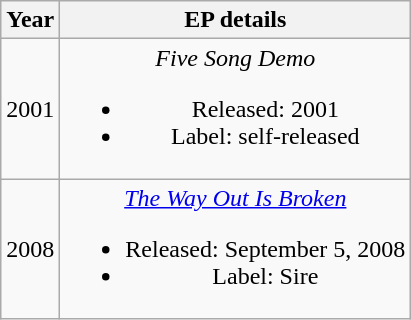<table class="wikitable plainrowheaders" style="text-align:center;">
<tr>
<th>Year</th>
<th>EP details</th>
</tr>
<tr>
<td>2001</td>
<td><em>Five Song Demo</em><br><ul><li>Released: 2001</li><li>Label: self-released</li></ul></td>
</tr>
<tr>
<td>2008</td>
<td><em><a href='#'>The Way Out Is Broken</a></em><br><ul><li>Released: September 5, 2008</li><li>Label: Sire</li></ul></td>
</tr>
</table>
